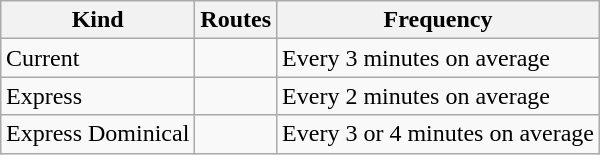<table class="wikitable" style="margin: 1em auto;">
<tr>
<th>Kind</th>
<th>Routes</th>
<th>Frequency</th>
</tr>
<tr>
<td>Current</td>
<td></td>
<td>Every 3 minutes on average</td>
</tr>
<tr>
<td>Express</td>
<td> </td>
<td>Every 2 minutes on average</td>
</tr>
<tr>
<td>Express Dominical</td>
<td></td>
<td>Every 3 or 4 minutes on average</td>
</tr>
</table>
